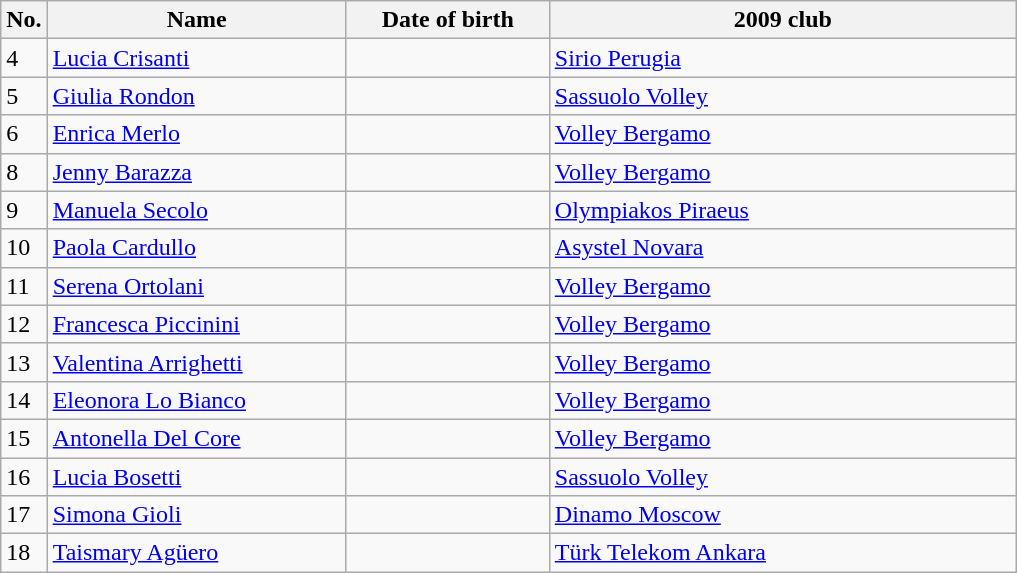<table class=wikitable sortable style=font-size:100%; text-align:center;>
<tr>
<th>No.</th>
<th style=width:12em>Name</th>
<th style=width:8em>Date of birth</th>
<th style=width:19em>2009 club</th>
</tr>
<tr>
<td>4</td>
<td><a href='#'>Lucia Crisanti</a></td>
<td></td>
<td> <a href='#'>Sirio Perugia</a></td>
</tr>
<tr>
<td>5</td>
<td><a href='#'>Giulia Rondon</a></td>
<td></td>
<td> <a href='#'>Sassuolo Volley</a></td>
</tr>
<tr>
<td>6</td>
<td><a href='#'>Enrica Merlo</a></td>
<td></td>
<td> <a href='#'>Volley Bergamo</a></td>
</tr>
<tr>
<td>8</td>
<td><a href='#'>Jenny Barazza</a></td>
<td></td>
<td> <a href='#'>Volley Bergamo</a></td>
</tr>
<tr>
<td>9</td>
<td><a href='#'>Manuela Secolo</a></td>
<td></td>
<td> <a href='#'>Olympiakos Piraeus</a></td>
</tr>
<tr>
<td>10</td>
<td><a href='#'>Paola Cardullo</a></td>
<td></td>
<td> <a href='#'>Asystel Novara</a></td>
</tr>
<tr>
<td>11</td>
<td><a href='#'>Serena Ortolani</a></td>
<td></td>
<td> <a href='#'>Volley Bergamo</a></td>
</tr>
<tr>
<td>12</td>
<td><a href='#'>Francesca Piccinini</a></td>
<td></td>
<td> <a href='#'>Volley Bergamo</a></td>
</tr>
<tr>
<td>13</td>
<td><a href='#'>Valentina Arrighetti</a></td>
<td></td>
<td> <a href='#'>Volley Bergamo</a></td>
</tr>
<tr>
<td>14</td>
<td><a href='#'>Eleonora Lo Bianco</a></td>
<td></td>
<td> <a href='#'>Volley Bergamo</a></td>
</tr>
<tr>
<td>15</td>
<td><a href='#'>Antonella Del Core</a></td>
<td></td>
<td> <a href='#'>Volley Bergamo</a></td>
</tr>
<tr>
<td>16</td>
<td><a href='#'>Lucia Bosetti</a></td>
<td></td>
<td> <a href='#'>Sassuolo Volley</a></td>
</tr>
<tr>
<td>17</td>
<td><a href='#'>Simona Gioli</a></td>
<td></td>
<td> <a href='#'>Dinamo Moscow</a></td>
</tr>
<tr>
<td>18</td>
<td><a href='#'>Taismary Agüero</a></td>
<td></td>
<td> <a href='#'>Türk Telekom Ankara</a></td>
</tr>
</table>
